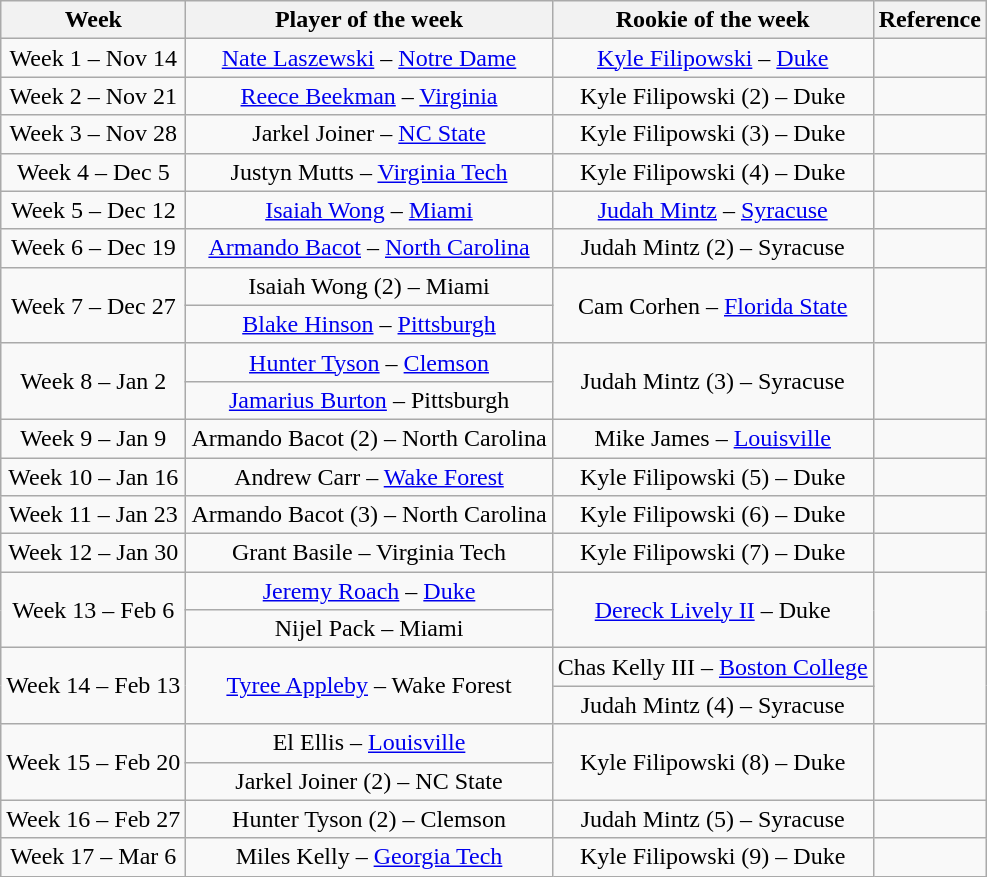<table class="wikitable" border="1" style="text-align:center;">
<tr>
<th>Week</th>
<th>Player of the week</th>
<th>Rookie of the week</th>
<th>Reference</th>
</tr>
<tr>
<td>Week 1 – Nov 14</td>
<td><a href='#'>Nate Laszewski</a> – <a href='#'>Notre Dame</a></td>
<td><a href='#'>Kyle Filipowski</a> – <a href='#'>Duke</a></td>
<td></td>
</tr>
<tr>
<td>Week 2 – Nov 21</td>
<td><a href='#'>Reece Beekman</a> – <a href='#'>Virginia</a></td>
<td>Kyle Filipowski (2) – Duke</td>
<td></td>
</tr>
<tr>
<td>Week 3 – Nov 28</td>
<td>Jarkel Joiner – <a href='#'>NC State</a></td>
<td>Kyle Filipowski (3) – Duke</td>
<td></td>
</tr>
<tr>
<td>Week 4 – Dec 5</td>
<td>Justyn Mutts – <a href='#'>Virginia Tech</a></td>
<td>Kyle Filipowski (4) – Duke</td>
<td></td>
</tr>
<tr>
<td>Week 5 – Dec 12</td>
<td><a href='#'>Isaiah Wong</a> – <a href='#'>Miami</a></td>
<td><a href='#'>Judah Mintz</a> – <a href='#'>Syracuse</a></td>
<td></td>
</tr>
<tr>
<td>Week 6 – Dec 19</td>
<td><a href='#'>Armando Bacot</a> – <a href='#'>North Carolina</a></td>
<td>Judah Mintz (2) – Syracuse</td>
<td></td>
</tr>
<tr>
<td rowspan=2>Week 7 – Dec 27</td>
<td>Isaiah Wong (2) – Miami</td>
<td rowspan=2>Cam Corhen – <a href='#'>Florida State</a></td>
<td rowspan=2></td>
</tr>
<tr>
<td><a href='#'>Blake Hinson</a> – <a href='#'>Pittsburgh</a></td>
</tr>
<tr>
<td rowspan=2>Week 8 – Jan 2</td>
<td><a href='#'>Hunter Tyson</a> – <a href='#'>Clemson</a></td>
<td rowspan=2>Judah Mintz (3) – Syracuse</td>
<td rowspan=2></td>
</tr>
<tr>
<td><a href='#'>Jamarius Burton</a> – Pittsburgh</td>
</tr>
<tr>
<td>Week 9 – Jan 9</td>
<td>Armando Bacot (2) – North Carolina</td>
<td>Mike James – <a href='#'>Louisville</a></td>
<td></td>
</tr>
<tr>
<td>Week 10 – Jan 16</td>
<td>Andrew Carr – <a href='#'>Wake Forest</a></td>
<td>Kyle Filipowski (5) – Duke</td>
<td></td>
</tr>
<tr>
<td>Week 11 – Jan 23</td>
<td>Armando Bacot (3) – North Carolina</td>
<td>Kyle Filipowski (6) – Duke</td>
<td></td>
</tr>
<tr>
<td>Week 12 – Jan 30</td>
<td>Grant Basile – Virginia Tech</td>
<td>Kyle Filipowski (7) – Duke</td>
<td></td>
</tr>
<tr>
<td rowspan=2>Week 13 – Feb 6</td>
<td><a href='#'>Jeremy Roach</a> – <a href='#'>Duke</a></td>
<td rowspan=2><a href='#'>Dereck Lively II</a> – Duke</td>
<td rowspan=2></td>
</tr>
<tr>
<td>Nijel Pack – Miami</td>
</tr>
<tr>
<td rowspan=2>Week 14 – Feb 13</td>
<td rowspan=2><a href='#'>Tyree Appleby</a> – Wake Forest</td>
<td>Chas Kelly III – <a href='#'>Boston College</a></td>
<td rowspan=2></td>
</tr>
<tr>
<td>Judah Mintz (4) – Syracuse</td>
</tr>
<tr>
<td rowspan=2>Week 15 – Feb 20</td>
<td>El Ellis – <a href='#'>Louisville</a></td>
<td rowspan=2>Kyle Filipowski (8) – Duke</td>
<td rowspan=2></td>
</tr>
<tr>
<td>Jarkel Joiner (2) – NC State</td>
</tr>
<tr>
<td>Week 16 – Feb 27</td>
<td>Hunter Tyson (2) – Clemson</td>
<td>Judah Mintz (5) – Syracuse</td>
<td></td>
</tr>
<tr>
<td>Week 17 – Mar 6</td>
<td>Miles Kelly – <a href='#'>Georgia Tech</a></td>
<td>Kyle Filipowski (9) – Duke</td>
<td></td>
</tr>
</table>
